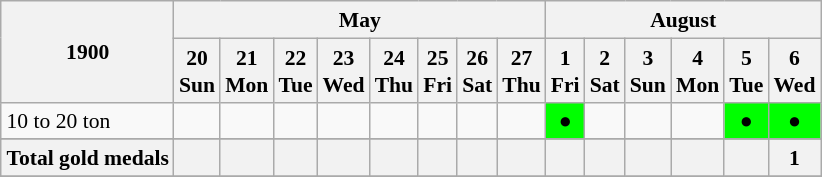<table class="wikitable" style="margin:0.5em auto; font-size:90%; line-height:1.25em;">
<tr>
<th rowspan=2>1900</th>
<th colspan=8>May</th>
<th colspan=6>August</th>
</tr>
<tr>
<th>20<br>Sun</th>
<th>21<br>Mon</th>
<th>22<br>Tue</th>
<th>23<br>Wed</th>
<th>24<br>Thu</th>
<th>25<br>Fri</th>
<th>26<br>Sat</th>
<th>27<br>Thu</th>
<th>1<br>Fri</th>
<th>2<br>Sat</th>
<th>3<br>Sun</th>
<th>4<br>Mon</th>
<th>5<br>Tue</th>
<th>6<br>Wed</th>
</tr>
<tr align="center">
<td align="left">10 to 20 ton</td>
<td></td>
<td></td>
<td></td>
<td></td>
<td></td>
<td></td>
<td></td>
<td></td>
<td bgcolor=Lime><span>●</span></td>
<td></td>
<td></td>
<td></td>
<td bgcolor=Lime><span>●</span></td>
<td bgcolor=Lime><span>●</span></td>
</tr>
<tr align="center">
</tr>
<tr>
<th>Total gold medals</th>
<th></th>
<th></th>
<th></th>
<th></th>
<th></th>
<th></th>
<th></th>
<th></th>
<th></th>
<th></th>
<th></th>
<th></th>
<th></th>
<th>1</th>
</tr>
<tr>
</tr>
</table>
